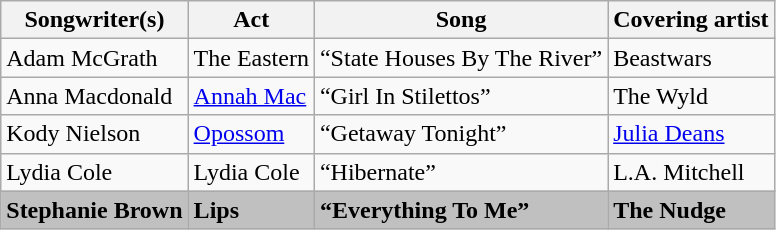<table class="wikitable">
<tr>
<th>Songwriter(s)</th>
<th>Act</th>
<th>Song</th>
<th>Covering artist</th>
</tr>
<tr>
<td>Adam McGrath</td>
<td>The Eastern</td>
<td>“State Houses By The River”</td>
<td>Beastwars</td>
</tr>
<tr>
<td>Anna Macdonald</td>
<td><a href='#'>Annah Mac</a></td>
<td>“Girl In Stilettos”</td>
<td>The Wyld</td>
</tr>
<tr>
<td>Kody Nielson</td>
<td><a href='#'>Opossom</a></td>
<td>“Getaway Tonight”</td>
<td><a href='#'>Julia Deans</a></td>
</tr>
<tr>
<td>Lydia Cole</td>
<td>Lydia Cole</td>
<td>“Hibernate”</td>
<td>L.A. Mitchell</td>
</tr>
<tr bgcolor="silver">
<td><strong>Stephanie Brown</strong></td>
<td><strong>Lips</strong></td>
<td><strong>“Everything To Me”</strong></td>
<td><strong>The Nudge</strong></td>
</tr>
</table>
